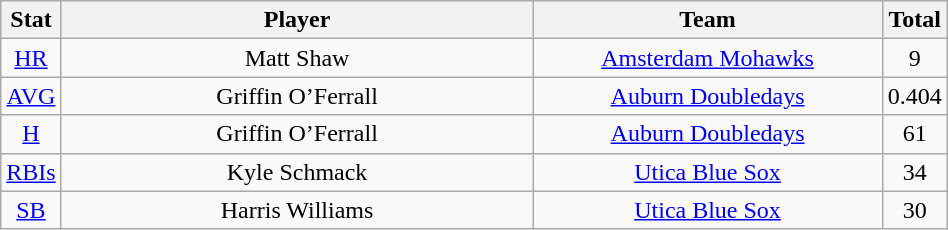<table class="wikitable"  style="width:50%; text-align:center;">
<tr>
<th style="width:5%;">Stat</th>
<th style="width:55%;">Player</th>
<th style="width:55%;">Team</th>
<th style="width:5%;">Total</th>
</tr>
<tr>
<td><a href='#'>HR</a></td>
<td>Matt Shaw</td>
<td><a href='#'>Amsterdam Mohawks</a></td>
<td>9</td>
</tr>
<tr>
<td><a href='#'>AVG</a></td>
<td>Griffin O’Ferrall</td>
<td><a href='#'>Auburn Doubledays</a></td>
<td>0.404</td>
</tr>
<tr>
<td><a href='#'>H</a></td>
<td>Griffin O’Ferrall</td>
<td><a href='#'>Auburn Doubledays</a></td>
<td>61</td>
</tr>
<tr>
<td><a href='#'>RBIs</a></td>
<td>Kyle Schmack</td>
<td><a href='#'>Utica Blue Sox</a></td>
<td>34</td>
</tr>
<tr>
<td><a href='#'>SB</a></td>
<td>Harris Williams</td>
<td><a href='#'>Utica Blue Sox</a></td>
<td>30</td>
</tr>
</table>
